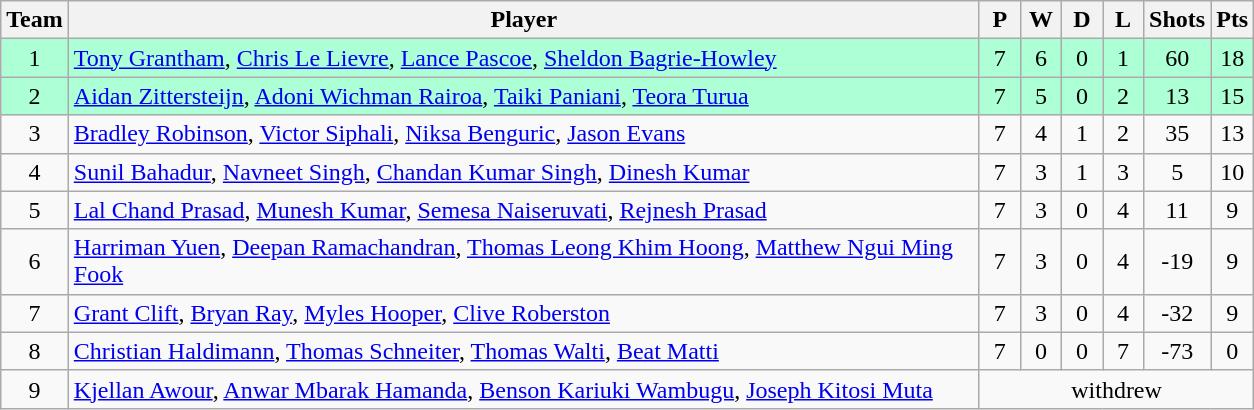<table class="wikitable" style="font-size: 100%">
<tr>
<th width=20>Team</th>
<th width=600>Player</th>
<th width=20>P</th>
<th width=20>W</th>
<th width=20>D</th>
<th width=20>L</th>
<th width=20>Shots</th>
<th width=20>Pts</th>
</tr>
<tr align=center  style="background: #ADFFD6;">
<td>1</td>
<td align="left"> <a href='#'>Tony Grantham</a>, <a href='#'>Chris Le Lievre</a>, <a href='#'>Lance Pascoe</a>, <a href='#'>Sheldon Bagrie-Howley</a></td>
<td>7</td>
<td>6</td>
<td>0</td>
<td>1</td>
<td>60</td>
<td>18</td>
</tr>
<tr align=center  style="background: #ADFFD6;">
<td>2</td>
<td align="left"> <a href='#'>Aidan Zittersteijn</a>, <a href='#'>Adoni Wichman Rairoa</a>, <a href='#'>Taiki Paniani</a>, <a href='#'>Teora Turua</a></td>
<td>7</td>
<td>5</td>
<td>0</td>
<td>2</td>
<td>13</td>
<td>15</td>
</tr>
<tr align=center>
<td>3</td>
<td align="left"> <a href='#'>Bradley Robinson</a>, <a href='#'>Victor Siphali</a>, <a href='#'>Niksa Benguric</a>, <a href='#'>Jason Evans</a></td>
<td>7</td>
<td>4</td>
<td>1</td>
<td>2</td>
<td>35</td>
<td>13</td>
</tr>
<tr align=center>
<td>4</td>
<td align="left"> <a href='#'>Sunil Bahadur</a>, <a href='#'>Navneet Singh</a>, <a href='#'>Chandan Kumar Singh</a>, <a href='#'>Dinesh Kumar</a></td>
<td>7</td>
<td>3</td>
<td>1</td>
<td>3</td>
<td>5</td>
<td>10</td>
</tr>
<tr align=center>
<td>5</td>
<td align="left"> <a href='#'>Lal Chand Prasad</a>, <a href='#'>Munesh Kumar</a>, <a href='#'>Semesa Naiseruvati</a>, <a href='#'>Rejnesh Prasad</a></td>
<td>7</td>
<td>3</td>
<td>0</td>
<td>4</td>
<td>11</td>
<td>9</td>
</tr>
<tr align=center>
<td>6</td>
<td align="left"> <a href='#'>Harriman Yuen</a>, <a href='#'>Deepan Ramachandran</a>, <a href='#'>Thomas Leong Khim Hoong</a>, <a href='#'>Matthew Ngui Ming Fook</a></td>
<td>7</td>
<td>3</td>
<td>0</td>
<td>4</td>
<td>-19</td>
<td>9</td>
</tr>
<tr align=center>
<td>7</td>
<td align="left"> <a href='#'>Grant Clift</a>, <a href='#'>Bryan Ray</a>, <a href='#'>Myles Hooper</a>, <a href='#'>Clive Roberston</a></td>
<td>7</td>
<td>3</td>
<td>0</td>
<td>4</td>
<td>-32</td>
<td>9</td>
</tr>
<tr align=center>
<td>8</td>
<td align="left"> <a href='#'>Christian Haldimann</a>, <a href='#'>Thomas Schneiter</a>, <a href='#'>Thomas Walti</a>, <a href='#'>Beat Matti</a></td>
<td>7</td>
<td>0</td>
<td>0</td>
<td>7</td>
<td>-73</td>
<td>0</td>
</tr>
<tr align=center>
<td>9</td>
<td align="left"> <a href='#'>Kjellan Awour</a>, <a href='#'>Anwar Mbarak Hamanda</a>, <a href='#'>Benson Kariuki Wambugu</a>, <a href='#'>Joseph Kitosi Muta</a></td>
<td colspan=6>withdrew</td>
</tr>
</table>
